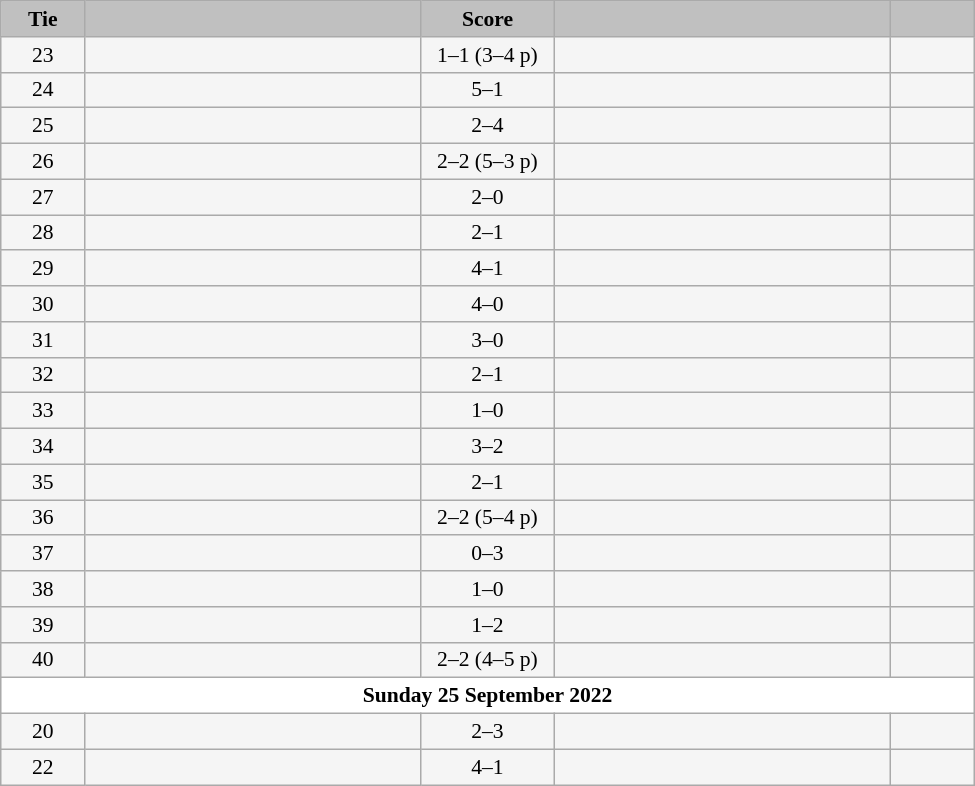<table class="wikitable" style="width: 650px; background:WhiteSmoke; text-align:center; font-size:90%">
<tr>
<td scope="col" style="width:  7.50%; background:silver;"><strong>Tie</strong></td>
<td scope="col" style="width: 30.00%; background:silver;"></td>
<td scope="col" style="width: 12.00%; background:silver;"><strong>Score</strong></td>
<td scope="col" style="width: 30.00%; background:silver;"></td>
<td scope="col" style="width:  7.50%; background:silver;"></td>
</tr>
<tr>
<td>23</td>
<td></td>
<td>1–1 (3–4 p)</td>
<td></td>
<td></td>
</tr>
<tr>
<td>24</td>
<td></td>
<td>5–1</td>
<td></td>
<td></td>
</tr>
<tr>
<td>25</td>
<td></td>
<td>2–4</td>
<td></td>
<td></td>
</tr>
<tr>
<td>26</td>
<td></td>
<td>2–2 (5–3 p)</td>
<td></td>
<td></td>
</tr>
<tr>
<td>27</td>
<td></td>
<td>2–0</td>
<td></td>
<td></td>
</tr>
<tr>
<td>28</td>
<td></td>
<td>2–1</td>
<td></td>
<td></td>
</tr>
<tr>
<td>29</td>
<td></td>
<td>4–1</td>
<td></td>
<td></td>
</tr>
<tr>
<td>30</td>
<td></td>
<td>4–0</td>
<td></td>
<td></td>
</tr>
<tr>
<td>31</td>
<td></td>
<td>3–0</td>
<td></td>
<td></td>
</tr>
<tr>
<td>32</td>
<td></td>
<td>2–1</td>
<td></td>
<td></td>
</tr>
<tr>
<td>33</td>
<td></td>
<td>1–0</td>
<td></td>
<td></td>
</tr>
<tr>
<td>34</td>
<td></td>
<td>3–2</td>
<td></td>
<td></td>
</tr>
<tr>
<td>35</td>
<td></td>
<td>2–1</td>
<td></td>
<td></td>
</tr>
<tr>
<td>36</td>
<td></td>
<td>2–2 (5–4 p)</td>
<td></td>
<td></td>
</tr>
<tr>
<td>37</td>
<td></td>
<td>0–3</td>
<td></td>
<td></td>
</tr>
<tr>
<td>38</td>
<td></td>
<td>1–0</td>
<td></td>
<td></td>
</tr>
<tr>
<td>39</td>
<td></td>
<td>1–2</td>
<td></td>
<td></td>
</tr>
<tr>
<td>40</td>
<td></td>
<td>2–2 (4–5 p)</td>
<td></td>
<td></td>
</tr>
<tr>
<td colspan="5" style= background:White><strong>Sunday 25 September 2022</strong></td>
</tr>
<tr>
<td>20</td>
<td></td>
<td>2–3</td>
<td></td>
<td></td>
</tr>
<tr>
<td>22</td>
<td></td>
<td>4–1</td>
<td></td>
<td></td>
</tr>
</table>
